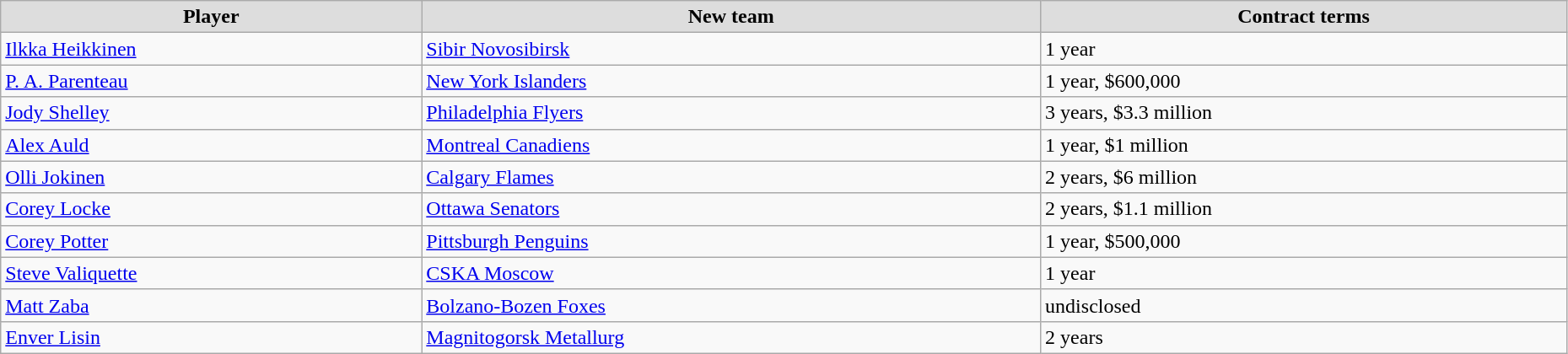<table class="wikitable" width=98%>
<tr align="center" bgcolor="#dddddd">
<td><strong>Player</strong></td>
<td><strong>New team</strong></td>
<td><strong>Contract terms</strong></td>
</tr>
<tr>
<td><a href='#'>Ilkka Heikkinen</a></td>
<td><a href='#'>Sibir Novosibirsk</a></td>
<td>1 year</td>
</tr>
<tr>
<td><a href='#'>P. A. Parenteau</a></td>
<td><a href='#'>New York Islanders</a></td>
<td>1 year, $600,000</td>
</tr>
<tr>
<td><a href='#'>Jody Shelley</a></td>
<td><a href='#'>Philadelphia Flyers</a></td>
<td>3 years, $3.3 million</td>
</tr>
<tr>
<td><a href='#'>Alex Auld</a></td>
<td><a href='#'>Montreal Canadiens</a></td>
<td>1 year, $1 million</td>
</tr>
<tr>
<td><a href='#'>Olli Jokinen</a></td>
<td><a href='#'>Calgary Flames</a></td>
<td>2 years, $6 million</td>
</tr>
<tr>
<td><a href='#'>Corey Locke</a></td>
<td><a href='#'>Ottawa Senators</a></td>
<td>2 years, $1.1 million</td>
</tr>
<tr>
<td><a href='#'>Corey Potter</a></td>
<td><a href='#'>Pittsburgh Penguins</a></td>
<td>1 year, $500,000</td>
</tr>
<tr>
<td><a href='#'>Steve Valiquette</a></td>
<td><a href='#'>CSKA Moscow</a></td>
<td>1 year</td>
</tr>
<tr>
<td><a href='#'>Matt Zaba</a></td>
<td><a href='#'>Bolzano-Bozen Foxes</a></td>
<td>undisclosed</td>
</tr>
<tr>
<td><a href='#'>Enver Lisin</a></td>
<td><a href='#'>Magnitogorsk Metallurg</a></td>
<td>2 years</td>
</tr>
</table>
